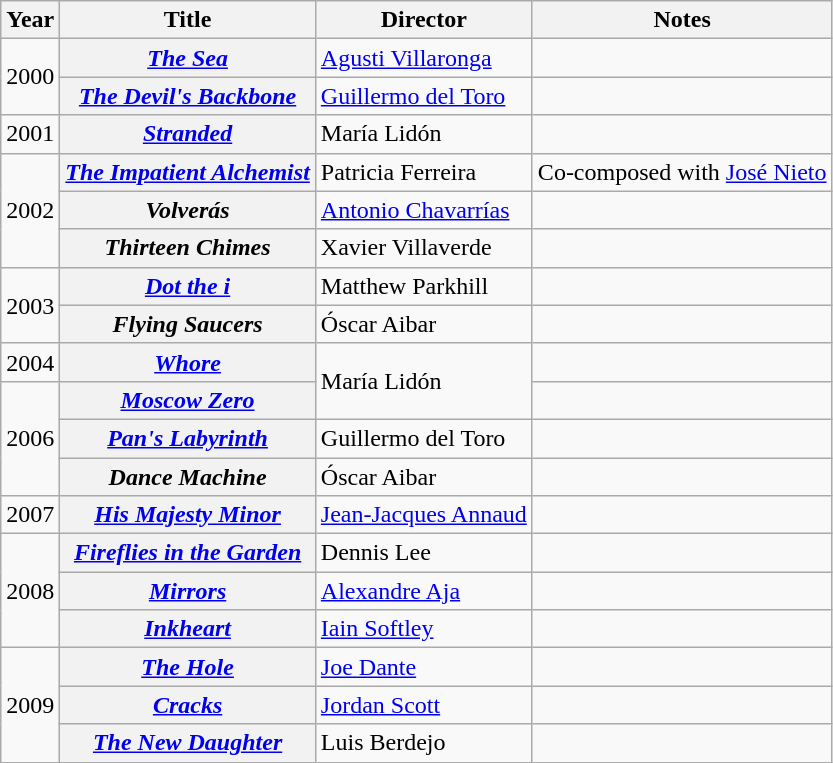<table class="wikitable sortable plainrowheaders">
<tr>
<th>Year</th>
<th>Title</th>
<th>Director</th>
<th>Notes</th>
</tr>
<tr>
<td rowspan=2>2000</td>
<th scope="row" style="text-align:center;"><em><a href='#'>The Sea</a></em></th>
<td><a href='#'>Agusti Villaronga</a></td>
<td></td>
</tr>
<tr>
<th scope="row" style="text-align:center;"><em><a href='#'>The Devil's Backbone</a></em></th>
<td><a href='#'>Guillermo del Toro</a></td>
<td></td>
</tr>
<tr>
<td>2001</td>
<th scope="row" style="text-align:center;"><em><a href='#'>Stranded</a></em></th>
<td>María Lidón</td>
<td></td>
</tr>
<tr>
<td rowspan=3>2002</td>
<th scope="row" style="text-align:center;"><em><a href='#'>The Impatient Alchemist</a></em></th>
<td>Patricia Ferreira</td>
<td>Co-composed with <a href='#'>José Nieto</a></td>
</tr>
<tr>
<th scope="row" style="text-align:center;"><em>Volverás</em></th>
<td><a href='#'>Antonio Chavarrías</a></td>
<td></td>
</tr>
<tr>
<th scope="row" style="text-align:center;"><em>Thirteen Chimes</em></th>
<td>Xavier Villaverde</td>
<td></td>
</tr>
<tr>
<td rowspan=2>2003</td>
<th scope="row" style="text-align:center;"><em><a href='#'>Dot the i</a></em></th>
<td>Matthew Parkhill</td>
<td></td>
</tr>
<tr>
<th scope="row" style="text-align:center;"><em>Flying Saucers</em></th>
<td>Óscar Aibar</td>
<td></td>
</tr>
<tr>
<td>2004</td>
<th scope="row" style="text-align:center;"><em><a href='#'>Whore</a></em></th>
<td rowspan=2>María Lidón</td>
<td></td>
</tr>
<tr>
<td rowspan=3>2006</td>
<th scope="row" style="text-align:center;"><em><a href='#'>Moscow Zero</a></em></th>
<td></td>
</tr>
<tr>
<th scope="row" style="text-align:center;"><em><a href='#'>Pan's Labyrinth</a></em></th>
<td>Guillermo del Toro</td>
<td></td>
</tr>
<tr>
<th scope="row" style="text-align:center;"><em>Dance Machine</em></th>
<td>Óscar Aibar</td>
<td></td>
</tr>
<tr>
<td>2007</td>
<th scope="row" style="text-align:center;"><em><a href='#'>His Majesty Minor</a></em></th>
<td><a href='#'>Jean-Jacques Annaud</a></td>
<td></td>
</tr>
<tr>
<td rowspan=3>2008</td>
<th scope="row" style="text-align:center;"><em><a href='#'>Fireflies in the Garden</a></em></th>
<td>Dennis Lee</td>
<td></td>
</tr>
<tr>
<th scope="row" style="text-align:center;"><em><a href='#'>Mirrors</a></em></th>
<td><a href='#'>Alexandre Aja</a></td>
<td></td>
</tr>
<tr>
<th scope="row" style="text-align:center;"><em><a href='#'>Inkheart</a></em></th>
<td><a href='#'>Iain Softley</a></td>
<td></td>
</tr>
<tr>
<td rowspan=3>2009</td>
<th scope="row" style="text-align:center;"><em><a href='#'>The Hole</a></em></th>
<td><a href='#'>Joe Dante</a></td>
<td></td>
</tr>
<tr>
<th scope="row" style="text-align:center;"><em><a href='#'>Cracks</a></em></th>
<td><a href='#'>Jordan Scott</a></td>
<td></td>
</tr>
<tr>
<th scope="row" style="text-align:center;"><em><a href='#'>The New Daughter</a></em></th>
<td>Luis Berdejo</td>
<td></td>
</tr>
</table>
